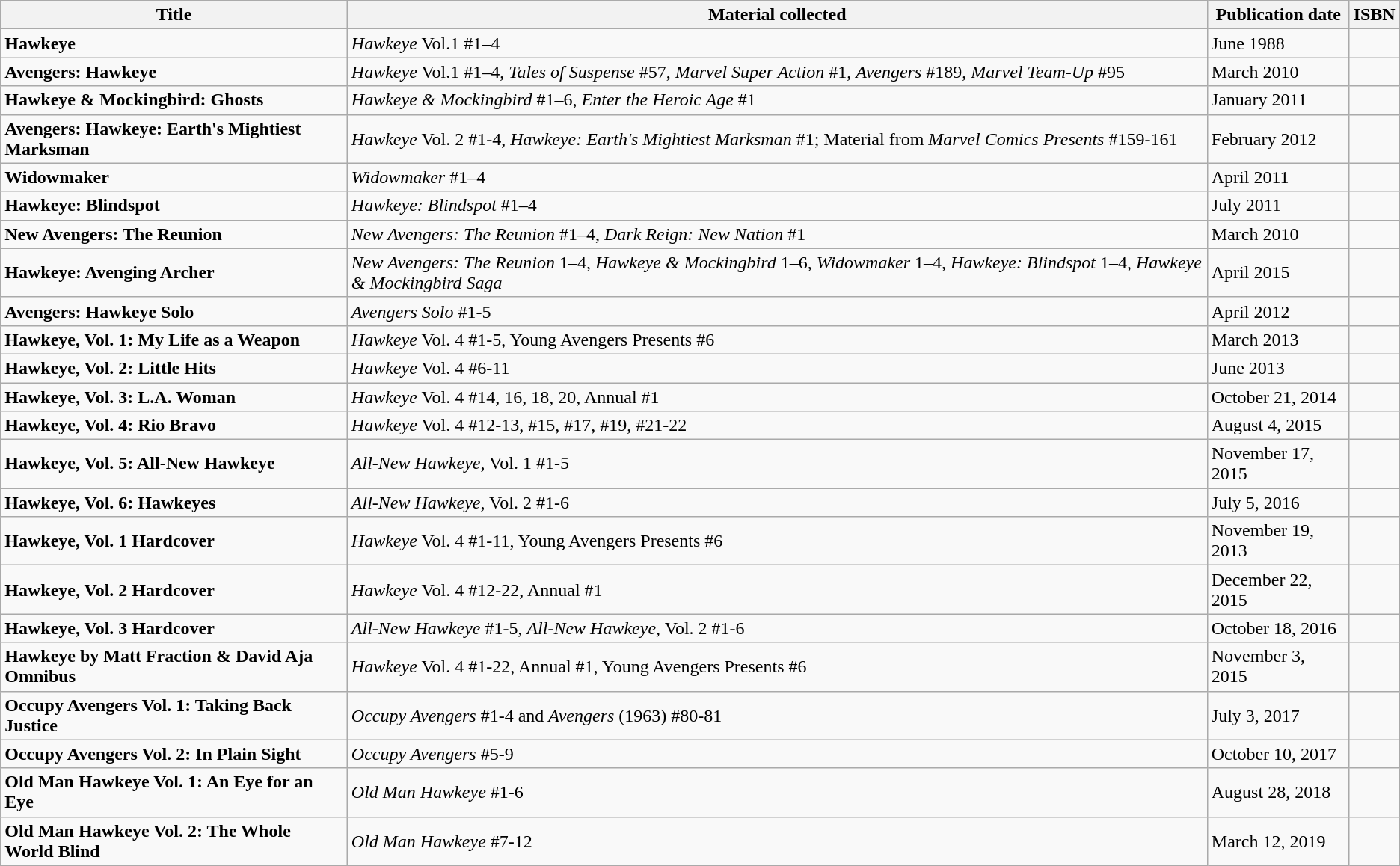<table class="wikitable">
<tr>
<th>Title</th>
<th>Material collected</th>
<th>Publication date</th>
<th>ISBN</th>
</tr>
<tr>
<td><strong>Hawkeye</strong></td>
<td><em>Hawkeye</em> Vol.1 #1–4</td>
<td>June 1988</td>
<td></td>
</tr>
<tr>
<td><strong>Avengers: Hawkeye</strong></td>
<td><em>Hawkeye</em> Vol.1 #1–4, <em>Tales of Suspense</em> #57, <em>Marvel Super Action</em> #1, <em>Avengers</em> #189, <em>Marvel Team-Up</em> #95</td>
<td>March 2010</td>
<td></td>
</tr>
<tr>
<td><strong>Hawkeye & Mockingbird: Ghosts</strong></td>
<td><em>Hawkeye & Mockingbird</em> #1–6, <em>Enter the Heroic Age</em> #1</td>
<td>January 2011</td>
<td></td>
</tr>
<tr>
<td><strong>Avengers: Hawkeye: Earth's Mightiest Marksman</strong></td>
<td><em>Hawkeye</em> Vol. 2 #1-4, <em>Hawkeye: Earth's Mightiest Marksman</em> #1; Material from <em>Marvel Comics Presents</em> #159-161</td>
<td>February 2012</td>
<td></td>
</tr>
<tr>
<td><strong>Widowmaker</strong></td>
<td><em>Widowmaker</em> #1–4</td>
<td style="white-space:nowrap">April 2011</td>
<td style="white-space:nowrap"></td>
</tr>
<tr>
<td><strong>Hawkeye: Blindspot</strong></td>
<td><em>Hawkeye: Blindspot</em> #1–4</td>
<td>July 2011</td>
<td></td>
</tr>
<tr>
<td><strong>New Avengers: The Reunion</strong></td>
<td><em>New Avengers: The Reunion</em> #1–4, <em>Dark Reign: New Nation</em> #1</td>
<td>March 2010</td>
<td></td>
</tr>
<tr>
<td><strong>Hawkeye: Avenging Archer</strong></td>
<td><em>New Avengers: The Reunion</em> 1–4, <em>Hawkeye & Mockingbird</em> 1–6, <em>Widowmaker</em> 1–4, <em>Hawkeye: Blindspot</em> 1–4, <em>Hawkeye & Mockingbird Saga</em></td>
<td>April 2015</td>
<td></td>
</tr>
<tr>
<td><strong>Avengers: Hawkeye Solo</strong></td>
<td><em>Avengers Solo</em> #1-5</td>
<td>April 2012</td>
<td></td>
</tr>
<tr>
<td><strong>Hawkeye, Vol. 1: My Life as a Weapon</strong></td>
<td><em>Hawkeye</em> Vol. 4 #1-5, Young Avengers Presents #6</td>
<td>March 2013</td>
<td></td>
</tr>
<tr>
<td><strong>Hawkeye, Vol. 2: Little Hits</strong></td>
<td><em>Hawkeye</em> Vol. 4 #6-11</td>
<td>June 2013</td>
<td></td>
</tr>
<tr>
<td><strong>Hawkeye, Vol. 3: L.A. Woman</strong></td>
<td><em>Hawkeye</em> Vol. 4 #14, 16, 18, 20, Annual #1</td>
<td>October 21, 2014</td>
<td></td>
</tr>
<tr>
<td><strong>Hawkeye, Vol. 4: Rio Bravo</strong></td>
<td><em>Hawkeye</em> Vol. 4 #12-13, #15, #17, #19, #21-22</td>
<td>August 4, 2015</td>
<td></td>
</tr>
<tr>
<td><strong>Hawkeye, Vol. 5: All-New Hawkeye</strong></td>
<td><em>All-New Hawkeye</em>, Vol. 1 #1-5</td>
<td>November 17, 2015</td>
<td></td>
</tr>
<tr>
<td><strong>Hawkeye, Vol. 6: Hawkeyes</strong></td>
<td><em>All-New Hawkeye</em>, Vol. 2 #1-6</td>
<td>July 5, 2016</td>
<td></td>
</tr>
<tr>
<td><strong>Hawkeye, Vol. 1 Hardcover</strong></td>
<td><em>Hawkeye</em> Vol. 4 #1-11, Young Avengers Presents #6</td>
<td>November 19, 2013</td>
<td></td>
</tr>
<tr>
<td><strong>Hawkeye, Vol. 2 Hardcover</strong></td>
<td><em>Hawkeye</em> Vol. 4 #12-22, Annual #1</td>
<td>December 22, 2015</td>
<td></td>
</tr>
<tr>
<td><strong>Hawkeye, Vol. 3 Hardcover</strong></td>
<td><em>All-New Hawkeye</em> #1-5, <em>All-New Hawkeye</em>, Vol. 2 #1-6</td>
<td>October 18, 2016</td>
<td></td>
</tr>
<tr>
<td><strong>Hawkeye by Matt Fraction & David Aja Omnibus</strong></td>
<td><em>Hawkeye</em> Vol. 4 #1-22, Annual #1, Young Avengers Presents #6</td>
<td>November 3, 2015</td>
<td></td>
</tr>
<tr>
<td><strong>Occupy Avengers Vol. 1: Taking Back Justice</strong></td>
<td><em>Occupy Avengers</em> #1-4 and <em>Avengers</em> (1963) #80-81</td>
<td>July 3, 2017</td>
<td></td>
</tr>
<tr>
<td><strong>Occupy Avengers Vol. 2: In Plain Sight</strong></td>
<td><em>Occupy Avengers</em> #5-9</td>
<td>October 10, 2017</td>
<td></td>
</tr>
<tr>
<td><strong>Old Man Hawkeye Vol. 1: An Eye for an Eye</strong></td>
<td><em>Old Man Hawkeye</em> #1-6</td>
<td>August 28, 2018</td>
<td></td>
</tr>
<tr>
<td><strong>Old Man Hawkeye Vol. 2: The Whole World Blind</strong></td>
<td><em>Old Man Hawkeye</em> #7-12</td>
<td>March 12, 2019</td>
<td></td>
</tr>
</table>
